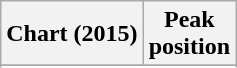<table class="wikitable sortable plainrowheaders">
<tr>
<th>Chart (2015)</th>
<th>Peak<br>position</th>
</tr>
<tr>
</tr>
<tr>
</tr>
<tr>
</tr>
<tr>
</tr>
</table>
